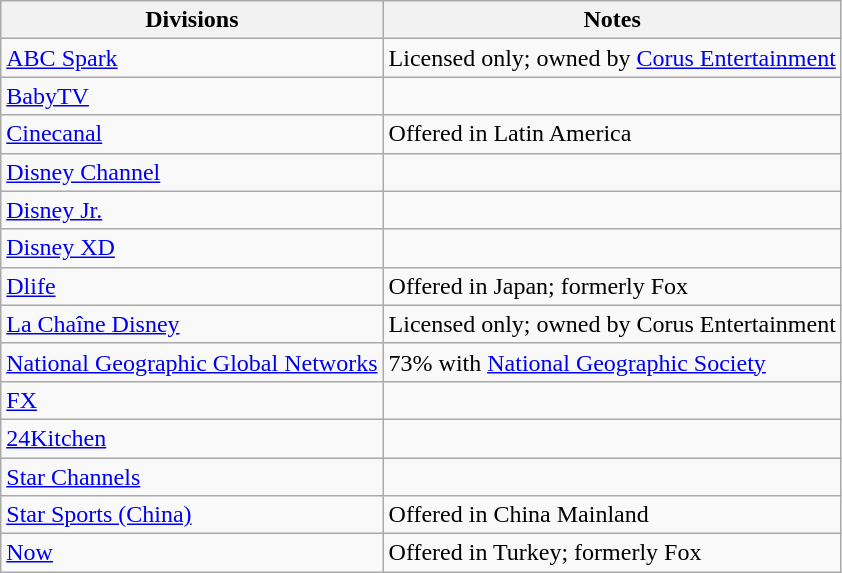<table class="wikitable">
<tr>
<th>Divisions</th>
<th>Notes</th>
</tr>
<tr>
<td><a href='#'>ABC Spark</a></td>
<td>Licensed only; owned by <a href='#'>Corus Entertainment</a></td>
</tr>
<tr>
<td><a href='#'>BabyTV</a></td>
<td></td>
</tr>
<tr>
<td><a href='#'>Cinecanal</a></td>
<td>Offered in Latin America</td>
</tr>
<tr>
<td><a href='#'>Disney Channel</a></td>
<td></td>
</tr>
<tr>
<td><a href='#'>Disney Jr.</a></td>
<td></td>
</tr>
<tr>
<td><a href='#'>Disney XD</a></td>
<td></td>
</tr>
<tr>
<td><a href='#'>Dlife</a></td>
<td>Offered in Japan; formerly Fox</td>
</tr>
<tr>
<td><a href='#'>La Chaîne Disney</a></td>
<td>Licensed only; owned by Corus Entertainment</td>
</tr>
<tr>
<td><a href='#'>National Geographic Global Networks</a></td>
<td>73% with <a href='#'>National Geographic Society</a></td>
</tr>
<tr>
<td><a href='#'>FX</a></td>
<td></td>
</tr>
<tr>
<td><a href='#'>24Kitchen</a></td>
<td></td>
</tr>
<tr>
<td><a href='#'>Star Channels</a></td>
<td></td>
</tr>
<tr>
<td><a href='#'>Star Sports (China)</a></td>
<td>Offered in China Mainland</td>
</tr>
<tr>
<td><a href='#'>Now</a></td>
<td>Offered in Turkey; formerly Fox</td>
</tr>
</table>
